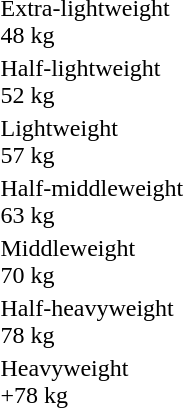<table>
<tr>
<td rowspan=2>Extra-lightweight<br>48 kg<br></td>
<td rowspan=2></td>
<td rowspan=2></td>
<td nowrap></td>
</tr>
<tr>
<td></td>
</tr>
<tr>
<td rowspan=2>Half-lightweight<br>52 kg<br></td>
<td rowspan=2></td>
<td rowspan=2></td>
<td></td>
</tr>
<tr>
<td></td>
</tr>
<tr>
<td rowspan=2>Lightweight<br>57 kg<br></td>
<td rowspan=2></td>
<td rowspan=2></td>
<td></td>
</tr>
<tr>
<td></td>
</tr>
<tr>
<td rowspan=2>Half-middleweight<br>63 kg<br></td>
<td rowspan=2></td>
<td rowspan=2></td>
<td></td>
</tr>
<tr>
<td></td>
</tr>
<tr>
<td rowspan=2>Middleweight<br>70 kg<br></td>
<td rowspan=2></td>
<td rowspan=2></td>
<td></td>
</tr>
<tr>
<td></td>
</tr>
<tr>
<td rowspan=2>Half-heavyweight<br>78 kg<br></td>
<td rowspan=2></td>
<td rowspan=2></td>
<td nowrap></td>
</tr>
<tr>
<td></td>
</tr>
<tr>
<td rowspan=2>Heavyweight<br> +78 kg<br></td>
<td rowspan=2></td>
<td rowspan=2></td>
<td></td>
</tr>
<tr>
<td></td>
</tr>
</table>
